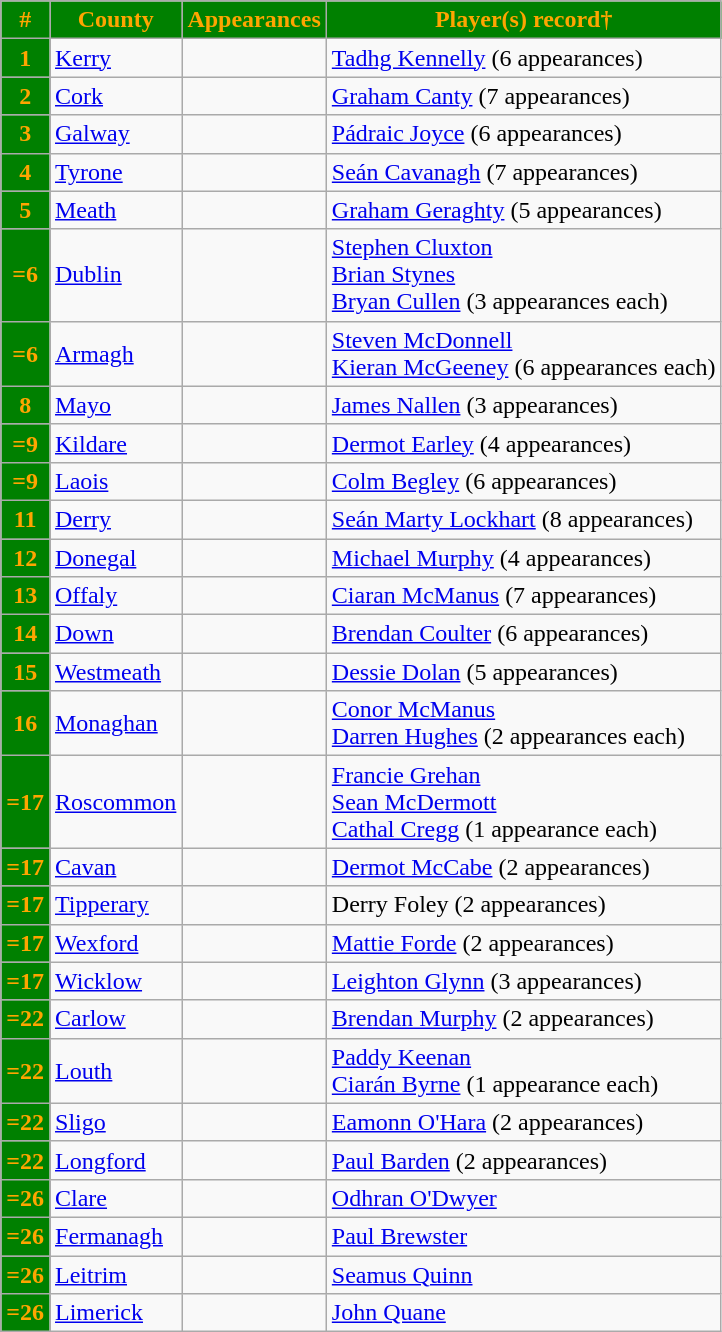<table class="wikitable">
<tr>
<th style="text-align:center;background:green;color:orange;">#</th>
<th style="text-align:center;background:green;color:orange;">County</th>
<th style="text-align:center;background:green;color:orange;">Appearances</th>
<th style="text-align:center;background:green;color:orange;">Player(s) record†</th>
</tr>
<tr>
<td ! style="text-align:center;background:green;color:orange;"><strong>1</strong></td>
<td><a href='#'>Kerry</a></td>
<td></td>
<td><a href='#'>Tadhg Kennelly</a> (6 appearances)</td>
</tr>
<tr>
<td ! style="text-align:center;background:green;color:orange;"><strong>2</strong></td>
<td><a href='#'>Cork</a></td>
<td></td>
<td><a href='#'>Graham Canty</a> (7 appearances)</td>
</tr>
<tr>
<td ! style="text-align:center;background:green;color:orange;"><strong>3</strong></td>
<td><a href='#'>Galway</a></td>
<td></td>
<td><a href='#'>Pádraic Joyce</a> (6 appearances)</td>
</tr>
<tr>
<td ! style="text-align:center;background:green;color:orange;"><strong>4</strong></td>
<td><a href='#'>Tyrone</a></td>
<td></td>
<td><a href='#'>Seán Cavanagh</a> (7 appearances)</td>
</tr>
<tr>
<td ! style="text-align:center;background:green;color:orange;"><strong>5</strong></td>
<td><a href='#'>Meath</a></td>
<td></td>
<td><a href='#'>Graham Geraghty</a> (5 appearances)</td>
</tr>
<tr>
<td ! style="text-align:center;background:green;color:orange;"><strong>=6</strong></td>
<td><a href='#'>Dublin</a></td>
<td></td>
<td><a href='#'>Stephen Cluxton</a><br><a href='#'>Brian Stynes</a><br><a href='#'>Bryan Cullen</a> (3 appearances each)</td>
</tr>
<tr>
<td ! style="text-align:center;background:green;color:orange;"><strong>=6</strong></td>
<td><a href='#'>Armagh</a></td>
<td></td>
<td><a href='#'>Steven McDonnell</a><br><a href='#'>Kieran McGeeney</a> (6 appearances each)</td>
</tr>
<tr>
<td ! style="text-align:center;background:green;color:orange;"><strong>8</strong></td>
<td><a href='#'>Mayo</a></td>
<td></td>
<td><a href='#'>James Nallen</a> (3 appearances)</td>
</tr>
<tr>
<td ! style="text-align:center;background:green;color:orange;"><strong>=9</strong></td>
<td><a href='#'>Kildare</a></td>
<td></td>
<td><a href='#'>Dermot Earley</a> (4 appearances)</td>
</tr>
<tr>
<td ! style="text-align:center;background:green;color:orange;"><strong>=9</strong></td>
<td><a href='#'>Laois</a></td>
<td></td>
<td><a href='#'>Colm Begley</a> (6 appearances)</td>
</tr>
<tr>
<td ! style="text-align:center;background:green;color:orange;"><strong>11</strong></td>
<td><a href='#'>Derry</a></td>
<td></td>
<td><a href='#'>Seán Marty Lockhart</a> (8 appearances)</td>
</tr>
<tr>
<td ! style="text-align:center;background:green;color:orange;"><strong>12</strong></td>
<td><a href='#'>Donegal</a></td>
<td></td>
<td><a href='#'>Michael Murphy</a> (4 appearances)</td>
</tr>
<tr>
<td ! style="text-align:center;background:green;color:orange;"><strong>13</strong></td>
<td><a href='#'>Offaly</a></td>
<td></td>
<td><a href='#'>Ciaran McManus</a> (7 appearances)</td>
</tr>
<tr>
<td ! style="text-align:center;background:green;color:orange;"><strong>14</strong></td>
<td><a href='#'>Down</a></td>
<td></td>
<td><a href='#'>Brendan Coulter</a> (6 appearances)</td>
</tr>
<tr>
<td ! style="text-align:center;background:green;color:orange;"><strong>15</strong></td>
<td><a href='#'>Westmeath</a></td>
<td></td>
<td><a href='#'>Dessie Dolan</a> (5 appearances)</td>
</tr>
<tr>
<td ! style="text-align:center;background:green;color:orange;"><strong>16</strong></td>
<td><a href='#'>Monaghan</a></td>
<td></td>
<td><a href='#'>Conor McManus</a><br><a href='#'>Darren Hughes</a> (2 appearances each)</td>
</tr>
<tr>
<td ! style="text-align:center;background:green;color:orange;"><strong>=17</strong></td>
<td><a href='#'>Roscommon</a></td>
<td></td>
<td><a href='#'>Francie Grehan</a><br><a href='#'>Sean McDermott</a><br><a href='#'>Cathal Cregg</a> (1 appearance each)</td>
</tr>
<tr>
<td ! style="text-align:center;background:green;color:orange;"><strong>=17</strong></td>
<td><a href='#'>Cavan</a></td>
<td></td>
<td><a href='#'>Dermot McCabe</a> (2 appearances)</td>
</tr>
<tr>
<td ! style="text-align:center;background:green;color:orange;"><strong>=17</strong></td>
<td><a href='#'>Tipperary</a></td>
<td></td>
<td>Derry Foley (2 appearances)</td>
</tr>
<tr>
<td ! style="text-align:center;background:green;color:orange;"><strong>=17</strong></td>
<td><a href='#'>Wexford</a></td>
<td></td>
<td><a href='#'>Mattie Forde</a> (2 appearances)</td>
</tr>
<tr>
<td ! style="text-align:center;background:green;color:orange;"><strong>=17</strong></td>
<td><a href='#'>Wicklow</a></td>
<td></td>
<td><a href='#'>Leighton Glynn</a> (3 appearances)</td>
</tr>
<tr>
<td ! style="text-align:center;background:green;color:orange;"><strong>=22</strong></td>
<td><a href='#'>Carlow</a></td>
<td></td>
<td><a href='#'>Brendan Murphy</a> (2 appearances)</td>
</tr>
<tr>
<td ! style="text-align:center;background:green;color:orange;"><strong>=22</strong></td>
<td><a href='#'>Louth</a></td>
<td></td>
<td><a href='#'>Paddy Keenan</a><br><a href='#'>Ciarán Byrne</a> (1 appearance each)</td>
</tr>
<tr>
<td ! style="text-align:center;background:green;color:orange;"><strong>=22</strong></td>
<td><a href='#'>Sligo</a></td>
<td></td>
<td><a href='#'>Eamonn O'Hara</a> (2 appearances)</td>
</tr>
<tr>
<td ! style="text-align:center;background:green;color:orange;"><strong>=22</strong></td>
<td><a href='#'>Longford</a></td>
<td></td>
<td><a href='#'>Paul Barden</a> (2 appearances)</td>
</tr>
<tr>
<td ! style="text-align:center;background:green;color:orange;"><strong>=26</strong></td>
<td><a href='#'>Clare</a></td>
<td></td>
<td><a href='#'>Odhran O'Dwyer</a></td>
</tr>
<tr>
<td ! style="text-align:center;background:green;color:orange;"><strong>=26</strong></td>
<td><a href='#'>Fermanagh</a></td>
<td></td>
<td><a href='#'>Paul Brewster</a></td>
</tr>
<tr>
<td ! style="text-align:center;background:green;color:orange;"><strong>=26</strong></td>
<td><a href='#'>Leitrim</a></td>
<td></td>
<td><a href='#'>Seamus Quinn</a></td>
</tr>
<tr>
<td ! style="text-align:center;background:green;color:orange;"><strong>=26</strong></td>
<td><a href='#'>Limerick</a></td>
<td></td>
<td><a href='#'>John Quane</a></td>
</tr>
</table>
